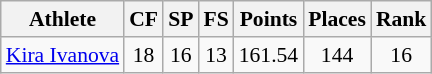<table class="wikitable" border="1" style="font-size:90%">
<tr>
<th>Athlete</th>
<th>CF</th>
<th>SP</th>
<th>FS</th>
<th>Points</th>
<th>Places</th>
<th>Rank</th>
</tr>
<tr align=center>
<td align=left><a href='#'>Kira Ivanova</a></td>
<td>18</td>
<td>16</td>
<td>13</td>
<td>161.54</td>
<td>144</td>
<td>16</td>
</tr>
</table>
